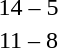<table style="text-align:center">
<tr>
<th width=200></th>
<th width=100></th>
<th width=200></th>
</tr>
<tr>
<td align=right><strong></strong></td>
<td>14 – 5</td>
<td align=left></td>
</tr>
<tr>
<td align=right><strong></strong></td>
<td>11 – 8</td>
<td align=left></td>
</tr>
</table>
